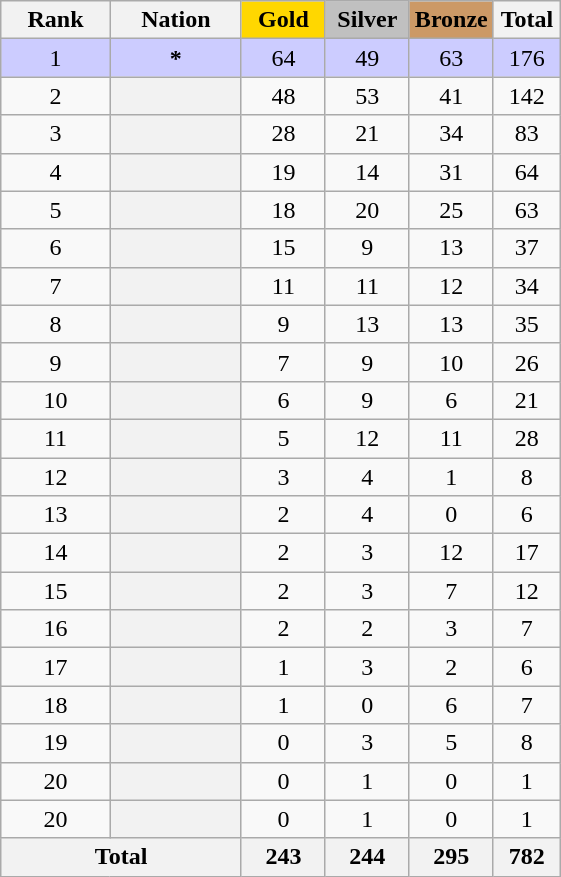<table class="wikitable sortable plainrowheaders" style="text-align:center;">
<tr>
<th scope="col">Rank</th>
<th scope="col">Nation</th>
<th scope="col" style="background:gold; width:15%;">Gold</th>
<th scope="col" style="background:silver; width:15%;">Silver</th>
<th scope="col" style="background:#cc9966; width:15%;">Bronze</th>
<th scope="col" style="width:12%;">Total</th>
</tr>
<tr style="background:#ccccff">
<td style="background:#ccccff">1</td>
<th scope="row" style="background:#ccccff">*</th>
<td> 64</td>
<td> 49</td>
<td> 63</td>
<td> 176</td>
</tr>
<tr>
<td>2</td>
<th scope="row"></th>
<td> 48</td>
<td> 53</td>
<td> 41</td>
<td> 142</td>
</tr>
<tr>
<td>3</td>
<th scope="row"></th>
<td> 28</td>
<td> 21</td>
<td> 34</td>
<td> 83</td>
</tr>
<tr>
<td>4</td>
<th scope="row"></th>
<td> 19</td>
<td> 14</td>
<td> 31</td>
<td> 64</td>
</tr>
<tr>
<td>5</td>
<th scope="row"></th>
<td> 18</td>
<td> 20</td>
<td> 25</td>
<td> 63</td>
</tr>
<tr>
<td>6</td>
<th scope="row"></th>
<td> 15</td>
<td> 9</td>
<td> 13</td>
<td> 37</td>
</tr>
<tr>
<td>7</td>
<th scope="row"></th>
<td> 11</td>
<td> 11</td>
<td> 12</td>
<td> 34</td>
</tr>
<tr>
<td>8</td>
<th scope="row"></th>
<td> 9</td>
<td> 13</td>
<td> 13</td>
<td> 35</td>
</tr>
<tr>
<td>9</td>
<th scope="row"></th>
<td> 7</td>
<td> 9</td>
<td> 10</td>
<td> 26</td>
</tr>
<tr>
<td>10</td>
<th scope="row"></th>
<td> 6</td>
<td> 9</td>
<td> 6</td>
<td> 21<br></onlyinclude></td>
</tr>
<tr>
<td>11</td>
<th scope="row"></th>
<td> 5</td>
<td> 12</td>
<td> 11</td>
<td> 28</td>
</tr>
<tr>
<td>12</td>
<th scope="row"></th>
<td> 3</td>
<td> 4</td>
<td> 1</td>
<td> 8</td>
</tr>
<tr>
<td>13</td>
<th scope="row"></th>
<td> 2</td>
<td> 4</td>
<td> 0</td>
<td> 6</td>
</tr>
<tr>
<td>14</td>
<th scope="row"></th>
<td> 2</td>
<td> 3</td>
<td> 12</td>
<td> 17</td>
</tr>
<tr>
<td>15</td>
<th scope="row"></th>
<td> 2</td>
<td> 3</td>
<td> 7</td>
<td> 12</td>
</tr>
<tr>
<td>16</td>
<th scope="row"></th>
<td> 2</td>
<td> 2</td>
<td> 3</td>
<td> 7</td>
</tr>
<tr>
<td>17</td>
<th scope="row"></th>
<td> 1</td>
<td> 3</td>
<td> 2</td>
<td> 6</td>
</tr>
<tr>
<td>18</td>
<th scope="row"></th>
<td> 1</td>
<td> 0</td>
<td> 6</td>
<td> 7</td>
</tr>
<tr>
<td>19</td>
<th scope="row"></th>
<td> 0</td>
<td> 3</td>
<td> 5</td>
<td> 8</td>
</tr>
<tr>
<td>20</td>
<th scope="row"></th>
<td> 0</td>
<td> 1</td>
<td> 0</td>
<td> 1</td>
</tr>
<tr>
<td>20</td>
<th scope="row"></th>
<td> 0</td>
<td> 1</td>
<td> 0</td>
<td> 1<br><onlyinclude></td>
</tr>
<tr class="sortbottom">
<th colspan=2>Total</th>
<th>243</th>
<th>244</th>
<th>295</th>
<th>782</th>
</tr>
</table>
